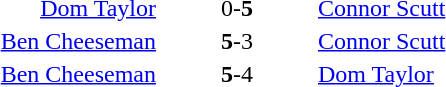<table style="text-align:center">
<tr>
<th width=223></th>
<th width=100></th>
<th width=223></th>
</tr>
<tr>
<td align=right><a href='#'>Dom Taylor</a> </td>
<td>0-<strong>5</strong></td>
<td align=left> <a href='#'>Connor Scutt</a></td>
</tr>
<tr>
<td align=right><a href='#'>Ben Cheeseman</a> </td>
<td><strong>5</strong>-3</td>
<td align=left> <a href='#'>Connor Scutt</a></td>
</tr>
<tr>
<td align=right><a href='#'>Ben Cheeseman</a> </td>
<td><strong>5</strong>-4</td>
<td align=left> <a href='#'>Dom Taylor</a></td>
</tr>
</table>
